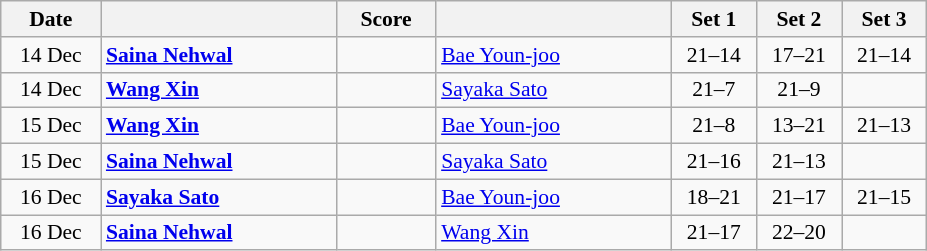<table class="wikitable" style="text-align: center; font-size:90% ">
<tr>
<th width="60">Date</th>
<th align="right" width="150"></th>
<th width="60">Score</th>
<th align="left" width="150"></th>
<th width="50">Set 1</th>
<th width="50">Set 2</th>
<th width="50">Set 3</th>
</tr>
<tr>
<td>14 Dec</td>
<td align=left><strong> <a href='#'>Saina Nehwal</a></strong></td>
<td align=center></td>
<td align=left> <a href='#'>Bae Youn-joo</a></td>
<td>21–14</td>
<td>17–21</td>
<td>21–14</td>
</tr>
<tr>
<td>14 Dec</td>
<td align=left><strong> <a href='#'>Wang Xin</a></strong></td>
<td align=center></td>
<td align=left> <a href='#'>Sayaka Sato</a></td>
<td>21–7</td>
<td>21–9</td>
<td></td>
</tr>
<tr>
<td>15 Dec</td>
<td align=left><strong> <a href='#'>Wang Xin</a></strong></td>
<td align=center></td>
<td align=left> <a href='#'>Bae Youn-joo</a></td>
<td>21–8</td>
<td>13–21</td>
<td>21–13</td>
</tr>
<tr>
<td>15 Dec</td>
<td align=left><strong> <a href='#'>Saina Nehwal</a></strong></td>
<td align=center></td>
<td align=left> <a href='#'>Sayaka Sato</a></td>
<td>21–16</td>
<td>21–13</td>
<td></td>
</tr>
<tr>
<td>16 Dec</td>
<td align=left><strong> <a href='#'>Sayaka Sato</a></strong></td>
<td align=center></td>
<td align=left> <a href='#'>Bae Youn-joo</a></td>
<td>18–21</td>
<td>21–17</td>
<td>21–15</td>
</tr>
<tr>
<td>16 Dec</td>
<td align=left><strong> <a href='#'>Saina Nehwal</a></strong></td>
<td align=center></td>
<td align=left> <a href='#'>Wang Xin</a></td>
<td>21–17</td>
<td>22–20</td>
<td></td>
</tr>
</table>
